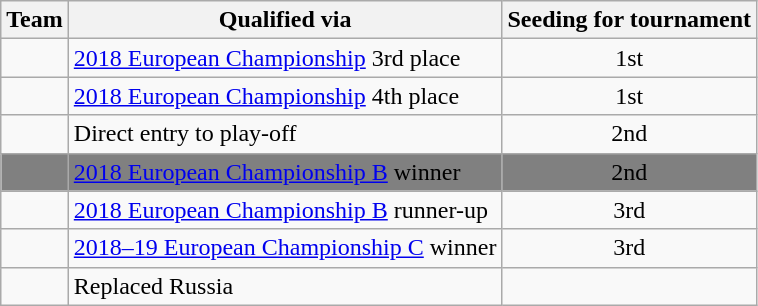<table class="wikitable">
<tr>
<th>Team</th>
<th>Qualified via</th>
<th>Seeding for tournament</th>
</tr>
<tr>
<td></td>
<td><a href='#'>2018 European Championship</a> 3rd place</td>
<td style="text-align: center;">1st</td>
</tr>
<tr>
<td></td>
<td><a href='#'>2018 European Championship</a> 4th place</td>
<td style="text-align: center;">1st</td>
</tr>
<tr>
<td></td>
<td>Direct entry to play-off</td>
<td style="text-align: center;">2nd</td>
</tr>
<tr style="background:gray;">
<td></td>
<td><a href='#'>2018 European Championship B</a> winner</td>
<td style="text-align: center;">2nd</td>
</tr>
<tr>
<td></td>
<td><a href='#'>2018 European Championship B</a> runner-up</td>
<td style="text-align: center;">3rd</td>
</tr>
<tr>
<td></td>
<td><a href='#'>2018–19 European Championship C</a> winner</td>
<td style="text-align: center;">3rd</td>
</tr>
<tr>
<td></td>
<td>Replaced Russia</td>
<td style="text-align: center;"></td>
</tr>
</table>
